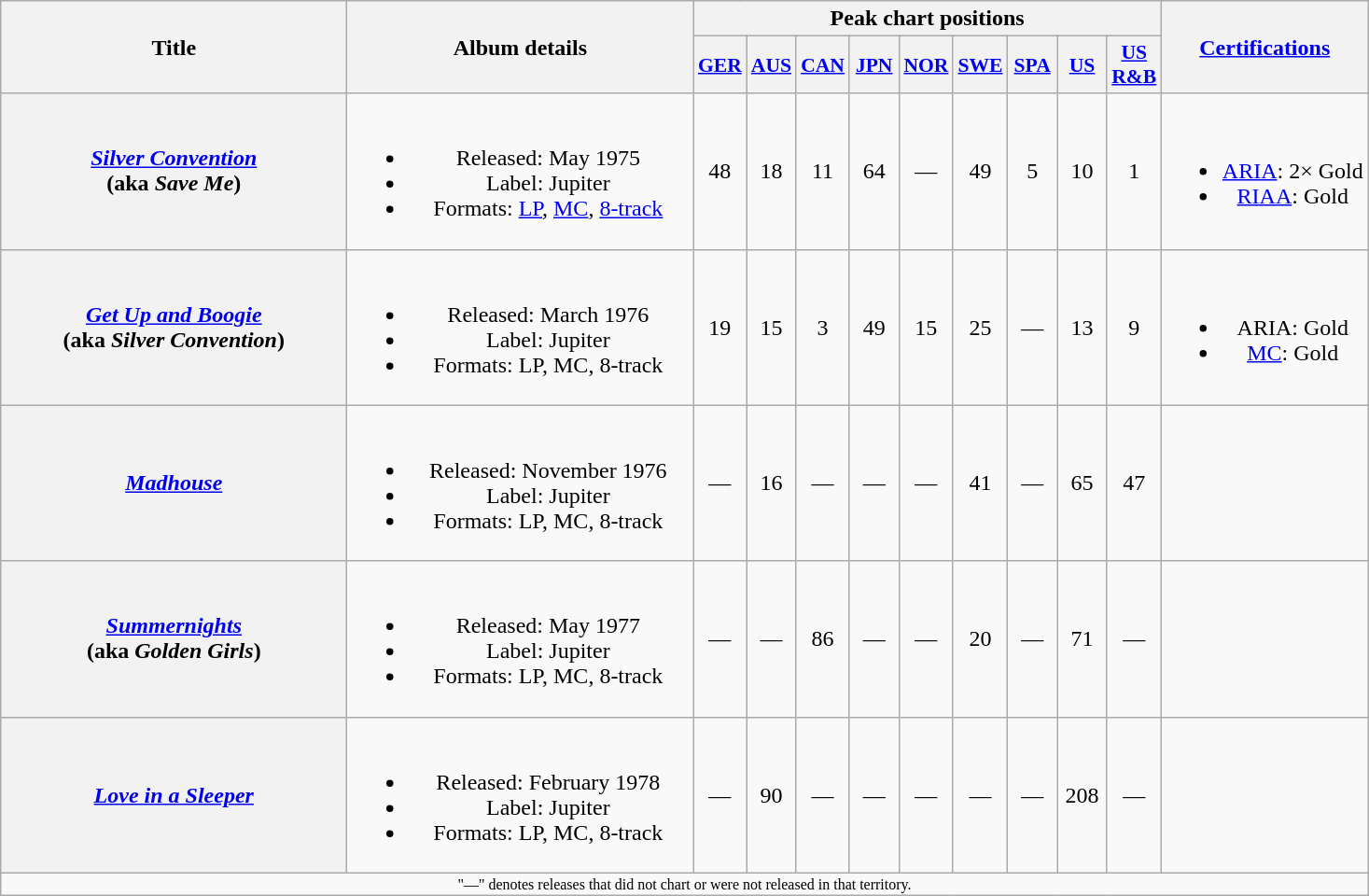<table class="wikitable plainrowheaders" style="text-align:center;">
<tr>
<th rowspan="2" scope="col" style="width:15em;">Title</th>
<th rowspan="2" scope="col" style="width:15em;">Album details</th>
<th colspan="9">Peak chart positions</th>
<th rowspan="2"><a href='#'>Certifications</a></th>
</tr>
<tr>
<th scope="col" style="width:2em;font-size:90%;"><a href='#'>GER</a><br></th>
<th scope="col" style="width:2em;font-size:90%;"><a href='#'>AUS</a><br></th>
<th scope="col" style="width:2em;font-size:90%;"><a href='#'>CAN</a><br></th>
<th scope="col" style="width:2em;font-size:90%;"><a href='#'>JPN</a><br></th>
<th scope="col" style="width:2em;font-size:90%;"><a href='#'>NOR</a><br></th>
<th scope="col" style="width:2em;font-size:90%;"><a href='#'>SWE</a><br></th>
<th scope="col" style="width:2em;font-size:90%;"><a href='#'>SPA</a><br></th>
<th scope="col" style="width:2em;font-size:90%;"><a href='#'>US</a><br></th>
<th scope="col" style="width:2em;font-size:90%;"><a href='#'>US R&B</a><br></th>
</tr>
<tr>
<th scope="row"><em><a href='#'>Silver Convention</a></em><br>(aka <em>Save Me</em>)</th>
<td><br><ul><li>Released: May 1975</li><li>Label: Jupiter</li><li>Formats: <a href='#'>LP</a>, <a href='#'>MC</a>, <a href='#'>8-track</a></li></ul></td>
<td>48</td>
<td>18</td>
<td>11</td>
<td>64</td>
<td>—</td>
<td>49</td>
<td>5</td>
<td>10</td>
<td>1</td>
<td><br><ul><li><a href='#'>ARIA</a>: 2× Gold</li><li><a href='#'>RIAA</a>: Gold</li></ul></td>
</tr>
<tr>
<th scope="row"><em><a href='#'>Get Up and Boogie</a></em><br>(aka <em>Silver Convention</em>)</th>
<td><br><ul><li>Released: March 1976</li><li>Label: Jupiter</li><li>Formats: LP, MC, 8-track</li></ul></td>
<td>19</td>
<td>15</td>
<td>3</td>
<td>49</td>
<td>15</td>
<td>25</td>
<td>—</td>
<td>13</td>
<td>9</td>
<td><br><ul><li>ARIA: Gold</li><li><a href='#'>MC</a>: Gold</li></ul></td>
</tr>
<tr>
<th scope="row"><em><a href='#'>Madhouse</a></em></th>
<td><br><ul><li>Released: November 1976</li><li>Label: Jupiter</li><li>Formats: LP, MC, 8-track</li></ul></td>
<td>—</td>
<td>16</td>
<td>—</td>
<td>—</td>
<td>—</td>
<td>41</td>
<td>—</td>
<td>65</td>
<td>47</td>
<td></td>
</tr>
<tr>
<th scope="row"><em><a href='#'>Summernights</a></em><br>(aka <em>Golden Girls</em>)</th>
<td><br><ul><li>Released: May 1977</li><li>Label: Jupiter</li><li>Formats: LP, MC, 8-track</li></ul></td>
<td>—</td>
<td>—</td>
<td>86</td>
<td>—</td>
<td>—</td>
<td>20</td>
<td>—</td>
<td>71</td>
<td>—</td>
<td></td>
</tr>
<tr>
<th scope="row"><em><a href='#'>Love in a Sleeper</a></em></th>
<td><br><ul><li>Released: February 1978</li><li>Label: Jupiter</li><li>Formats: LP, MC, 8-track</li></ul></td>
<td>—</td>
<td>90</td>
<td>—</td>
<td>—</td>
<td>—</td>
<td>—</td>
<td>—</td>
<td>208</td>
<td>—</td>
<td></td>
</tr>
<tr>
<td colspan="12" style="font-size:8pt">"—" denotes releases that did not chart or were not released in that territory.</td>
</tr>
</table>
